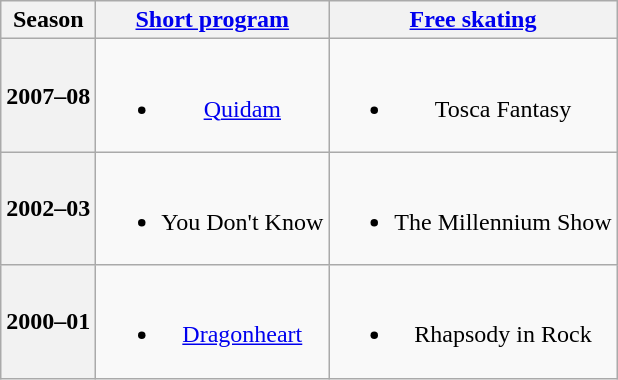<table class=wikitable style=text-align:center>
<tr>
<th>Season</th>
<th><a href='#'>Short program</a></th>
<th><a href='#'>Free skating</a></th>
</tr>
<tr>
<th>2007–08 <br> </th>
<td><br><ul><li><a href='#'>Quidam</a> <br></li></ul></td>
<td><br><ul><li>Tosca Fantasy <br></li></ul></td>
</tr>
<tr>
<th>2002–03 <br> </th>
<td><br><ul><li>You Don't Know <br></li></ul></td>
<td><br><ul><li>The Millennium Show <br></li></ul></td>
</tr>
<tr>
<th>2000–01 <br> </th>
<td><br><ul><li><a href='#'>Dragonheart</a> <br></li></ul></td>
<td><br><ul><li>Rhapsody in Rock <br></li></ul></td>
</tr>
</table>
